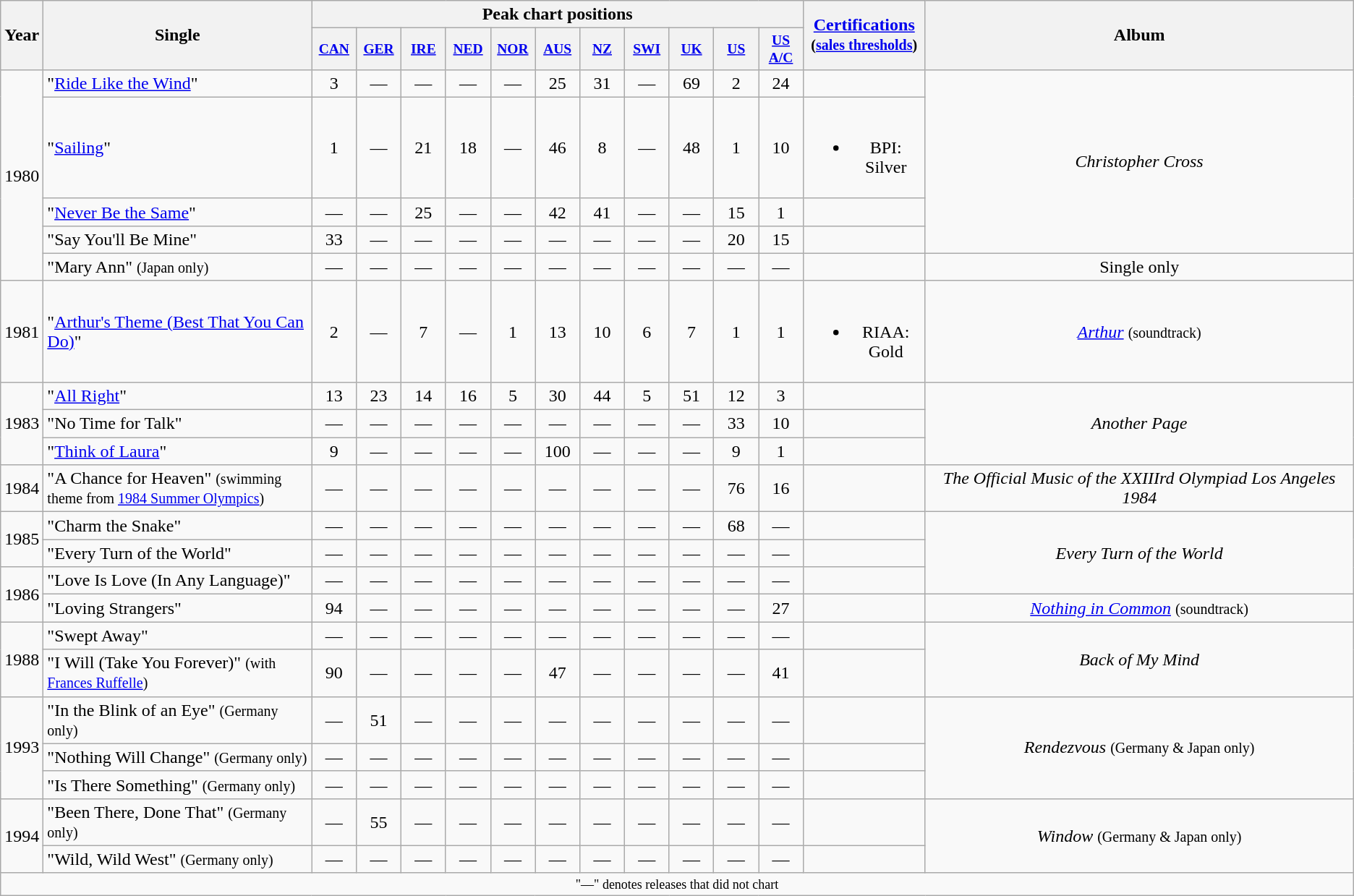<table class="wikitable" style="text-align:center;">
<tr>
<th rowspan="2">Year</th>
<th rowspan="2" style="width:240px;">Single</th>
<th colspan="11">Peak chart positions</th>
<th rowspan="2" style="width:105px;"><a href='#'>Certifications</a><br><small>(<a href='#'>sales thresholds</a>)</small></th>
<th rowspan="2">Album</th>
</tr>
<tr style="font-size:small;">
<th width="35"><a href='#'>CAN</a><br></th>
<th width="35"><a href='#'>GER</a><br></th>
<th width="35"><a href='#'>IRE</a><br></th>
<th width="35"><a href='#'>NED</a><br></th>
<th width="35"><a href='#'>NOR</a><br></th>
<th width="35"><a href='#'>AUS</a><br></th>
<th width="35"><a href='#'>NZ</a><br></th>
<th width="35"><a href='#'>SWI</a><br></th>
<th width="35"><a href='#'>UK</a><br></th>
<th width="35"><a href='#'>US</a><br></th>
<th width="35"><a href='#'>US<br>A/C</a><br></th>
</tr>
<tr>
<td rowspan="5">1980</td>
<td style="text-align:left;">"<a href='#'>Ride Like the Wind</a>"</td>
<td>3</td>
<td>—</td>
<td>—</td>
<td>—</td>
<td>—</td>
<td>25</td>
<td>31</td>
<td>—</td>
<td>69</td>
<td>2</td>
<td>24</td>
<td></td>
<td rowspan="4"><em>Christopher Cross</em></td>
</tr>
<tr>
<td style="text-align:left;">"<a href='#'>Sailing</a>"</td>
<td>1</td>
<td>—</td>
<td>21</td>
<td>18</td>
<td>—</td>
<td>46</td>
<td>8</td>
<td>—</td>
<td>48</td>
<td>1</td>
<td>10</td>
<td><br><ul><li>BPI: Silver</li></ul></td>
</tr>
<tr>
<td style="text-align:left;">"<a href='#'>Never Be the Same</a>"</td>
<td>—</td>
<td>—</td>
<td>25</td>
<td>—</td>
<td>—</td>
<td>42</td>
<td>41</td>
<td>—</td>
<td>—</td>
<td>15</td>
<td>1</td>
<td></td>
</tr>
<tr>
<td style="text-align:left;">"Say You'll Be Mine"</td>
<td>33</td>
<td>—</td>
<td>—</td>
<td>—</td>
<td>—</td>
<td>—</td>
<td>—</td>
<td>—</td>
<td>—</td>
<td>20</td>
<td>15</td>
<td></td>
</tr>
<tr>
<td style="text-align:left;">"Mary Ann" <small>(Japan only)</small></td>
<td>—</td>
<td>—</td>
<td>—</td>
<td>—</td>
<td>—</td>
<td>—</td>
<td>—</td>
<td>—</td>
<td>—</td>
<td>—</td>
<td>—</td>
<td></td>
<td>Single only</td>
</tr>
<tr>
<td>1981</td>
<td style="text-align:left;">"<a href='#'>Arthur's Theme (Best That You Can Do)</a>"</td>
<td>2</td>
<td>—</td>
<td>7</td>
<td>—</td>
<td>1</td>
<td>13</td>
<td>10</td>
<td>6</td>
<td>7</td>
<td>1</td>
<td>1</td>
<td><br><ul><li>RIAA: Gold</li></ul></td>
<td><em><a href='#'>Arthur</a></em> <small>(soundtrack)</small></td>
</tr>
<tr>
<td rowspan="3">1983</td>
<td style="text-align:left;">"<a href='#'>All Right</a>"</td>
<td>13</td>
<td>23</td>
<td>14</td>
<td>16</td>
<td>5</td>
<td>30</td>
<td>44</td>
<td>5</td>
<td>51</td>
<td>12</td>
<td>3</td>
<td></td>
<td rowspan="3"><em>Another Page</em></td>
</tr>
<tr>
<td style="text-align:left;">"No Time for Talk"</td>
<td>—</td>
<td>—</td>
<td>—</td>
<td>—</td>
<td>—</td>
<td>—</td>
<td>—</td>
<td>—</td>
<td>—</td>
<td>33</td>
<td>10</td>
<td></td>
</tr>
<tr>
<td style="text-align:left;">"<a href='#'>Think of Laura</a>"</td>
<td>9</td>
<td>—</td>
<td>—</td>
<td>—</td>
<td>—</td>
<td>100</td>
<td>—</td>
<td>—</td>
<td>—</td>
<td>9</td>
<td>1</td>
<td></td>
</tr>
<tr>
<td>1984</td>
<td style="text-align:left;">"A Chance for Heaven" <small>(swimming theme from <a href='#'>1984 Summer Olympics</a>)</small></td>
<td>—</td>
<td>—</td>
<td>—</td>
<td>—</td>
<td>—</td>
<td>—</td>
<td>—</td>
<td>—</td>
<td>—</td>
<td>76</td>
<td>16</td>
<td></td>
<td><em>The Official Music of the XXIIIrd Olympiad Los Angeles 1984</em></td>
</tr>
<tr>
<td rowspan="2">1985</td>
<td style="text-align:left;">"Charm the Snake"</td>
<td>—</td>
<td>—</td>
<td>—</td>
<td>—</td>
<td>—</td>
<td>—</td>
<td>—</td>
<td>—</td>
<td>—</td>
<td>68</td>
<td>—</td>
<td></td>
<td rowspan="3"><em>Every Turn of the World</em></td>
</tr>
<tr>
<td style="text-align:left;">"Every Turn of the World"</td>
<td>—</td>
<td>—</td>
<td>—</td>
<td>—</td>
<td>—</td>
<td>—</td>
<td>—</td>
<td>—</td>
<td>—</td>
<td>—</td>
<td>—</td>
<td></td>
</tr>
<tr>
<td rowspan="2">1986</td>
<td style="text-align:left;">"Love Is Love (In Any Language)"</td>
<td>—</td>
<td>—</td>
<td>—</td>
<td>—</td>
<td>—</td>
<td>—</td>
<td>—</td>
<td>—</td>
<td>—</td>
<td>—</td>
<td>—</td>
<td></td>
</tr>
<tr>
<td style="text-align:left;">"Loving Strangers"</td>
<td>94</td>
<td>—</td>
<td>—</td>
<td>—</td>
<td>—</td>
<td>—</td>
<td>—</td>
<td>—</td>
<td>—</td>
<td>—</td>
<td>27</td>
<td></td>
<td><em><a href='#'>Nothing in Common</a></em> <small>(soundtrack)</small></td>
</tr>
<tr>
<td rowspan="2">1988</td>
<td style="text-align:left;">"Swept Away"</td>
<td>—</td>
<td>—</td>
<td>—</td>
<td>—</td>
<td>—</td>
<td>—</td>
<td>—</td>
<td>—</td>
<td>—</td>
<td>—</td>
<td>—</td>
<td></td>
<td rowspan="2"><em>Back of My Mind</em></td>
</tr>
<tr>
<td style="text-align:left;">"I Will (Take You Forever)" <small>(with <a href='#'>Frances Ruffelle</a>)</small></td>
<td>90</td>
<td>—</td>
<td>—</td>
<td>—</td>
<td>—</td>
<td>47</td>
<td>—</td>
<td>—</td>
<td>—</td>
<td>—</td>
<td>41</td>
<td></td>
</tr>
<tr>
<td rowspan="3">1993</td>
<td style="text-align:left;">"In the Blink of an Eye" <small>(Germany only)</small></td>
<td>—</td>
<td>51</td>
<td>—</td>
<td>—</td>
<td>—</td>
<td>—</td>
<td>—</td>
<td>—</td>
<td>—</td>
<td>—</td>
<td>—</td>
<td></td>
<td rowspan="3"><em>Rendezvous</em> <small>(Germany & Japan only)</small></td>
</tr>
<tr>
<td style="text-align:left;">"Nothing Will Change" <small>(Germany only)</small></td>
<td>—</td>
<td>—</td>
<td>—</td>
<td>—</td>
<td>—</td>
<td>—</td>
<td>—</td>
<td>—</td>
<td>—</td>
<td>—</td>
<td>—</td>
<td></td>
</tr>
<tr>
<td style="text-align:left;">"Is There Something" <small>(Germany only)</small></td>
<td>—</td>
<td>—</td>
<td>—</td>
<td>—</td>
<td>—</td>
<td>—</td>
<td>—</td>
<td>—</td>
<td>—</td>
<td>—</td>
<td>—</td>
<td></td>
</tr>
<tr>
<td rowspan="2">1994</td>
<td style="text-align:left;">"Been There, Done That" <small>(Germany only)</small></td>
<td>—</td>
<td>55</td>
<td>—</td>
<td>—</td>
<td>—</td>
<td>—</td>
<td>—</td>
<td>—</td>
<td>—</td>
<td>—</td>
<td>—</td>
<td></td>
<td rowspan="2"><em>Window</em> <small>(Germany & Japan only)</small></td>
</tr>
<tr>
<td style="text-align:left;">"Wild, Wild West" <small>(Germany only)</small></td>
<td>—</td>
<td>—</td>
<td>—</td>
<td>—</td>
<td>—</td>
<td>—</td>
<td>—</td>
<td>—</td>
<td>—</td>
<td>—</td>
<td>—</td>
<td></td>
</tr>
<tr>
<td colspan="20" style="font-size:9pt">"—" denotes releases that did not chart</td>
</tr>
</table>
